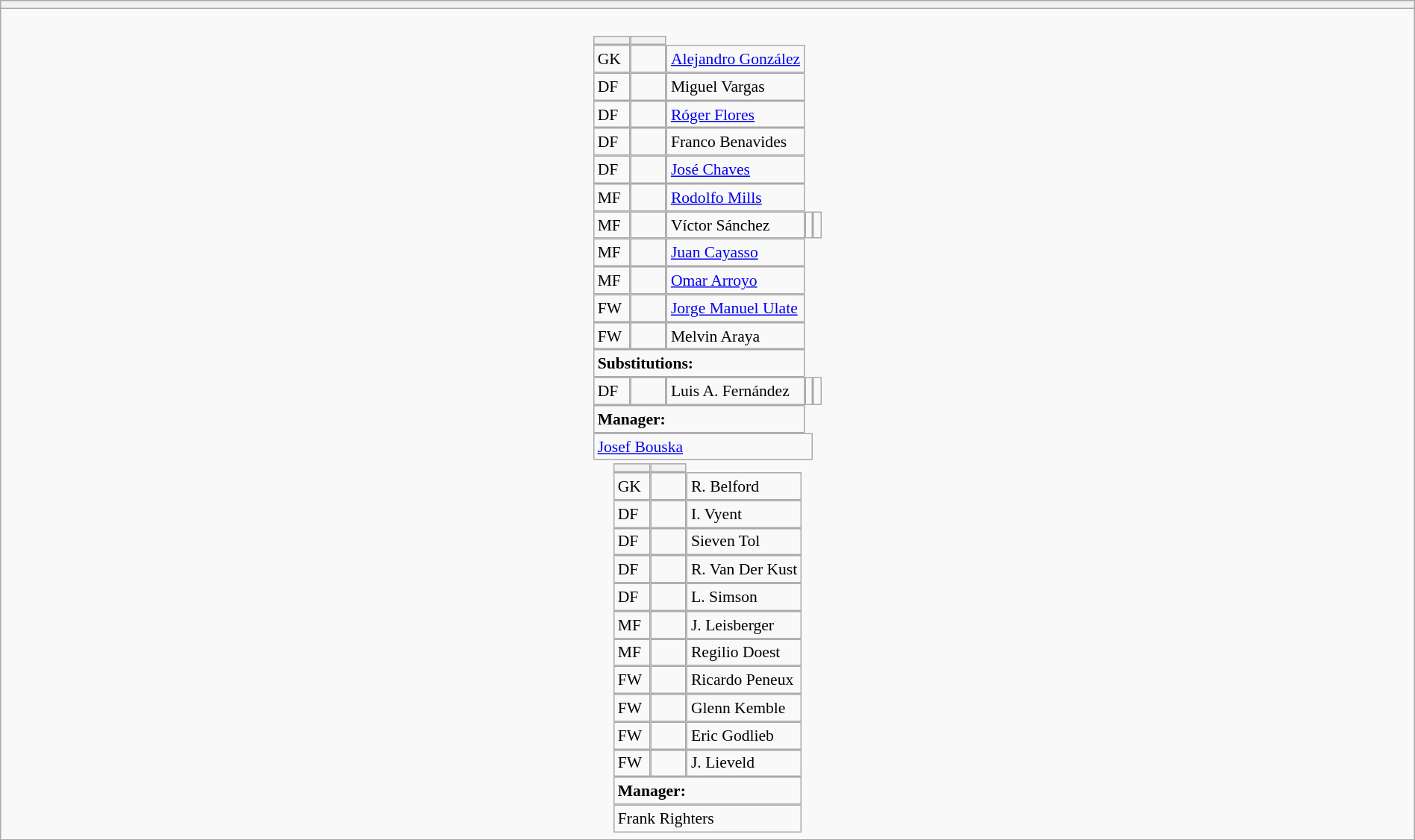<table style="width:100%" class="wikitable collapsible collapsed">
<tr>
<th></th>
</tr>
<tr>
<td><br>






<table style="font-size:90%; margin:0.2em auto;" cellspacing="0" cellpadding="0">
<tr>
<th width="25"></th>
<th width="25"></th>
</tr>
<tr>
<td>GK</td>
<td></td>
<td> <a href='#'>Alejandro González</a></td>
</tr>
<tr>
<td>DF</td>
<td></td>
<td> Miguel Vargas</td>
</tr>
<tr>
<td>DF</td>
<td></td>
<td> <a href='#'>Róger Flores</a></td>
</tr>
<tr>
<td>DF</td>
<td></td>
<td> Franco Benavides</td>
</tr>
<tr>
<td>DF</td>
<td></td>
<td> <a href='#'>José Chaves</a></td>
</tr>
<tr>
<td>MF</td>
<td></td>
<td> <a href='#'>Rodolfo Mills</a></td>
</tr>
<tr>
<td>MF</td>
<td></td>
<td> Víctor Sánchez</td>
<td></td>
<td></td>
</tr>
<tr>
<td>MF</td>
<td></td>
<td> <a href='#'>Juan Cayasso</a></td>
</tr>
<tr>
<td>MF</td>
<td></td>
<td> <a href='#'>Omar Arroyo</a></td>
</tr>
<tr>
<td>FW</td>
<td></td>
<td> <a href='#'>Jorge Manuel Ulate</a></td>
</tr>
<tr>
<td>FW</td>
<td></td>
<td> Melvin Araya</td>
</tr>
<tr>
<td colspan=3><strong>Substitutions:</strong></td>
</tr>
<tr>
<td>DF</td>
<td></td>
<td> Luis A. Fernández</td>
<td></td>
<td></td>
</tr>
<tr>
<td colspan=3><strong>Manager:</strong></td>
</tr>
<tr>
<td colspan=4> <a href='#'>Josef Bouska</a></td>
</tr>
</table>
<table cellspacing="0" cellpadding="0" style="font-size:90%; margin:0.2em auto;">
<tr>
<th width="25"></th>
<th width="25"></th>
</tr>
<tr>
<td>GK</td>
<td></td>
<td> R. Belford</td>
</tr>
<tr>
<td>DF</td>
<td></td>
<td> I. Vyent</td>
</tr>
<tr>
<td>DF</td>
<td></td>
<td> Sieven Tol</td>
</tr>
<tr>
<td>DF</td>
<td></td>
<td> R. Van Der Kust</td>
</tr>
<tr>
<td>DF</td>
<td></td>
<td> L. Simson</td>
</tr>
<tr>
<td>MF</td>
<td></td>
<td> J. Leisberger</td>
</tr>
<tr>
<td>MF</td>
<td></td>
<td> Regilio Doest</td>
</tr>
<tr>
<td>FW</td>
<td></td>
<td> Ricardo Peneux</td>
</tr>
<tr>
<td>FW</td>
<td></td>
<td> Glenn Kemble</td>
</tr>
<tr>
<td>FW</td>
<td></td>
<td> Eric Godlieb</td>
</tr>
<tr>
<td>FW</td>
<td></td>
<td> J. Lieveld</td>
</tr>
<tr>
<td colspan=3><strong>Manager:</strong></td>
</tr>
<tr>
<td colspan=4> Frank Righters</td>
</tr>
</table>
</td>
</tr>
</table>
